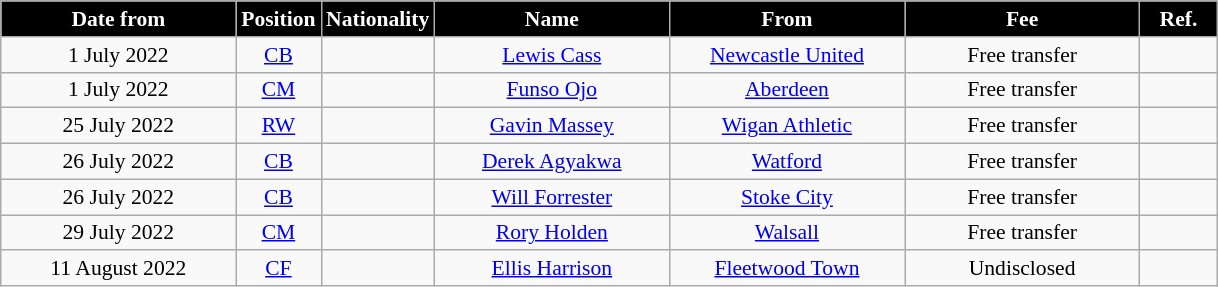<table class="wikitable"  style="text-align:center; font-size:90%; ">
<tr>
<th style="background:#000000; color:#FFFFFF; width:150px;">Date from</th>
<th style="background:#000000; color:#FFFFFF; width:50px;">Position</th>
<th style="background:#000000; color:#FFFFFF; width:50px;">Nationality</th>
<th style="background:#000000; color:#FFFFFF; width:150px;">Name</th>
<th style="background:#000000; color:#FFFFFF; width:150px;">From</th>
<th style="background:#000000; color:#FFFFFF; width:150px;">Fee</th>
<th style="background:#000000; color:#FFFFFF; width:45px;">Ref.</th>
</tr>
<tr>
<td>1 July 2022</td>
<td><a href='#'>CB</a></td>
<td></td>
<td><a href='#'>Lewis Cass</a></td>
<td><a href='#'>Newcastle United</a></td>
<td>Free transfer</td>
<td></td>
</tr>
<tr>
<td>1 July 2022</td>
<td><a href='#'>CM</a></td>
<td></td>
<td><a href='#'>Funso Ojo</a></td>
<td> <a href='#'>Aberdeen</a></td>
<td>Free transfer</td>
<td></td>
</tr>
<tr>
<td>25 July 2022</td>
<td><a href='#'>RW</a></td>
<td></td>
<td><a href='#'>Gavin Massey</a></td>
<td><a href='#'>Wigan Athletic</a></td>
<td>Free transfer</td>
<td></td>
</tr>
<tr>
<td>26 July 2022</td>
<td><a href='#'>CB</a></td>
<td></td>
<td><a href='#'>Derek Agyakwa</a></td>
<td><a href='#'>Watford</a></td>
<td>Free transfer</td>
<td></td>
</tr>
<tr>
<td>26 July 2022</td>
<td><a href='#'>CB</a></td>
<td></td>
<td><a href='#'>Will Forrester</a></td>
<td><a href='#'>Stoke City</a></td>
<td>Free transfer</td>
<td></td>
</tr>
<tr>
<td>29 July 2022</td>
<td><a href='#'>CM</a></td>
<td></td>
<td><a href='#'>Rory Holden</a></td>
<td><a href='#'>Walsall</a></td>
<td>Free transfer</td>
<td></td>
</tr>
<tr>
<td>11 August 2022</td>
<td><a href='#'>CF</a></td>
<td></td>
<td><a href='#'>Ellis Harrison</a></td>
<td><a href='#'>Fleetwood Town</a></td>
<td>Undisclosed</td>
<td></td>
</tr>
</table>
